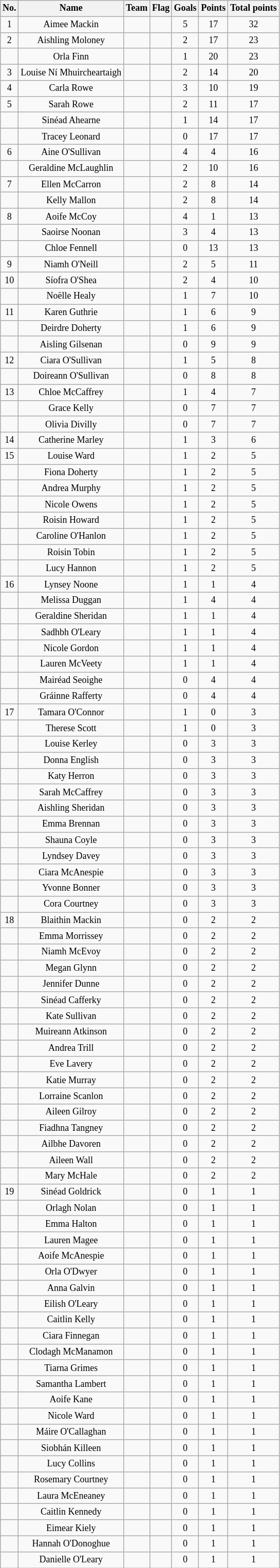<table class="wikitable sortable mw-collapsible mw-collapsed" style="font-size:12px; text-align:center; float:center; margin:0.10em 0 1em 1em;">
<tr>
<th>No.</th>
<th>Name</th>
<th>Team</th>
<th>Flag</th>
<th>Goals</th>
<th>Points</th>
<th>Total points</th>
</tr>
<tr>
<td>1</td>
<td>Aimee Mackin</td>
<td></td>
<td></td>
<td>5</td>
<td>17</td>
<td>32</td>
</tr>
<tr>
<td>2</td>
<td>Aishling Moloney</td>
<td></td>
<td></td>
<td>2</td>
<td>17</td>
<td>23</td>
</tr>
<tr>
<td></td>
<td>Orla Finn</td>
<td></td>
<td></td>
<td>1</td>
<td>20</td>
<td>23</td>
</tr>
<tr>
<td>3</td>
<td>Louise Ní Mhuircheartaigh</td>
<td></td>
<td></td>
<td>2</td>
<td>14</td>
<td>20</td>
</tr>
<tr>
<td>4</td>
<td>Carla Rowe</td>
<td></td>
<td></td>
<td>3</td>
<td>10</td>
<td>19</td>
</tr>
<tr>
<td>5</td>
<td>Sarah Rowe</td>
<td></td>
<td></td>
<td>2</td>
<td>11</td>
<td>17</td>
</tr>
<tr>
<td></td>
<td>Sinéad Ahearne</td>
<td></td>
<td></td>
<td>1</td>
<td>14</td>
<td>17</td>
</tr>
<tr>
<td></td>
<td>Tracey Leonard</td>
<td></td>
<td></td>
<td>0</td>
<td>17</td>
<td>17</td>
</tr>
<tr>
<td>6</td>
<td>Aine O'Sullivan</td>
<td></td>
<td></td>
<td>4</td>
<td>4</td>
<td>16</td>
</tr>
<tr>
<td></td>
<td>Geraldine McLaughlin</td>
<td></td>
<td></td>
<td>2</td>
<td>10</td>
<td>16</td>
</tr>
<tr>
<td>7</td>
<td>Ellen McCarron</td>
<td></td>
<td></td>
<td>2</td>
<td>8</td>
<td>14</td>
</tr>
<tr>
<td></td>
<td>Kelly Mallon</td>
<td></td>
<td></td>
<td>2</td>
<td>8</td>
<td>14</td>
</tr>
<tr>
<td>8</td>
<td>Aoife McCoy</td>
<td></td>
<td></td>
<td>4</td>
<td>1</td>
<td>13</td>
</tr>
<tr>
<td></td>
<td>Saoirse Noonan</td>
<td></td>
<td></td>
<td>3</td>
<td>4</td>
<td>13</td>
</tr>
<tr>
<td></td>
<td>Chloe Fennell</td>
<td></td>
<td></td>
<td>0</td>
<td>13</td>
<td>13</td>
</tr>
<tr>
<td>9</td>
<td>Niamh O'Neill</td>
<td></td>
<td></td>
<td>2</td>
<td>5</td>
<td>11</td>
</tr>
<tr>
<td>10</td>
<td>Síofra O'Shea</td>
<td></td>
<td></td>
<td>2</td>
<td>4</td>
<td>10</td>
</tr>
<tr>
<td></td>
<td>Noëlle Healy</td>
<td></td>
<td></td>
<td>1</td>
<td>7</td>
<td>10</td>
</tr>
<tr>
<td>11</td>
<td>Karen Guthrie</td>
<td></td>
<td></td>
<td>1</td>
<td>6</td>
<td>9</td>
</tr>
<tr>
<td></td>
<td>Deirdre Doherty</td>
<td></td>
<td></td>
<td>1</td>
<td>6</td>
<td>9</td>
</tr>
<tr>
<td></td>
<td>Aisling Gilsenan</td>
<td></td>
<td></td>
<td>0</td>
<td>9</td>
<td>9</td>
</tr>
<tr>
<td>12</td>
<td>Ciara O'Sullivan</td>
<td></td>
<td></td>
<td>1</td>
<td>5</td>
<td>8</td>
</tr>
<tr>
<td></td>
<td>Doireann O'Sullivan</td>
<td></td>
<td></td>
<td>0</td>
<td>8</td>
<td>8</td>
</tr>
<tr>
<td>13</td>
<td>Chloe McCaffrey</td>
<td></td>
<td></td>
<td>1</td>
<td>4</td>
<td>7</td>
</tr>
<tr>
<td></td>
<td>Grace Kelly</td>
<td></td>
<td></td>
<td>0</td>
<td>7</td>
<td>7</td>
</tr>
<tr>
<td></td>
<td>Olivia Divilly</td>
<td></td>
<td></td>
<td>0</td>
<td>7</td>
<td>7</td>
</tr>
<tr>
<td>14</td>
<td>Catherine Marley</td>
<td></td>
<td></td>
<td>1</td>
<td>3</td>
<td>6</td>
</tr>
<tr>
<td>15</td>
<td>Louise Ward</td>
<td></td>
<td></td>
<td>1</td>
<td>2</td>
<td>5</td>
</tr>
<tr>
<td></td>
<td>Fiona Doherty</td>
<td></td>
<td></td>
<td>1</td>
<td>2</td>
<td>5</td>
</tr>
<tr>
<td></td>
<td>Andrea Murphy</td>
<td></td>
<td></td>
<td>1</td>
<td>2</td>
<td>5</td>
</tr>
<tr>
<td></td>
<td>Nicole Owens</td>
<td></td>
<td></td>
<td>1</td>
<td>2</td>
<td>5</td>
</tr>
<tr>
<td></td>
<td>Roisin Howard</td>
<td></td>
<td></td>
<td>1</td>
<td>2</td>
<td>5</td>
</tr>
<tr>
<td></td>
<td>Caroline O'Hanlon</td>
<td></td>
<td></td>
<td>1</td>
<td>2</td>
<td>5</td>
</tr>
<tr>
<td></td>
<td>Roisin Tobin</td>
<td></td>
<td></td>
<td>1</td>
<td>2</td>
<td>5</td>
</tr>
<tr>
<td></td>
<td>Lucy Hannon</td>
<td></td>
<td></td>
<td>1</td>
<td>2</td>
<td>5</td>
</tr>
<tr>
<td>16</td>
<td>Lynsey Noone</td>
<td></td>
<td></td>
<td>1</td>
<td>1</td>
<td>4</td>
</tr>
<tr>
<td></td>
<td>Melissa Duggan</td>
<td></td>
<td></td>
<td>1</td>
<td>4</td>
<td>4</td>
</tr>
<tr>
<td></td>
<td>Geraldine Sheridan</td>
<td></td>
<td></td>
<td>1</td>
<td>1</td>
<td>4</td>
</tr>
<tr>
<td></td>
<td>Sadhbh O'Leary</td>
<td></td>
<td></td>
<td>1</td>
<td>1</td>
<td>4</td>
</tr>
<tr>
<td></td>
<td>Nicole Gordon</td>
<td></td>
<td></td>
<td>1</td>
<td>1</td>
<td>4</td>
</tr>
<tr>
<td></td>
<td>Lauren McVeety</td>
<td></td>
<td></td>
<td>1</td>
<td>1</td>
<td>4</td>
</tr>
<tr>
<td></td>
<td>Mairéad Seoighe</td>
<td></td>
<td></td>
<td>0</td>
<td>4</td>
<td>4</td>
</tr>
<tr>
<td></td>
<td>Gráinne Rafferty</td>
<td></td>
<td></td>
<td>0</td>
<td>4</td>
<td>4</td>
</tr>
<tr>
<td>17</td>
<td>Tamara O'Connor</td>
<td></td>
<td></td>
<td>1</td>
<td>0</td>
<td>3</td>
</tr>
<tr>
<td></td>
<td>Therese Scott</td>
<td></td>
<td></td>
<td>1</td>
<td>0</td>
<td>3</td>
</tr>
<tr>
<td></td>
<td>Louise Kerley</td>
<td></td>
<td></td>
<td>0</td>
<td>3</td>
<td>3</td>
</tr>
<tr>
<td></td>
<td>Donna English</td>
<td></td>
<td></td>
<td>0</td>
<td>3</td>
<td>3</td>
</tr>
<tr>
<td></td>
<td>Katy Herron</td>
<td></td>
<td></td>
<td>0</td>
<td>3</td>
<td>3</td>
</tr>
<tr>
<td></td>
<td>Sarah McCaffrey</td>
<td></td>
<td></td>
<td>0</td>
<td>3</td>
<td>3</td>
</tr>
<tr>
<td></td>
<td>Aishling Sheridan</td>
<td></td>
<td></td>
<td>0</td>
<td>3</td>
<td>3</td>
</tr>
<tr>
<td></td>
<td>Emma Brennan</td>
<td></td>
<td></td>
<td>0</td>
<td>3</td>
<td>3</td>
</tr>
<tr>
<td></td>
<td>Shauna Coyle</td>
<td></td>
<td></td>
<td>0</td>
<td>3</td>
<td>3</td>
</tr>
<tr>
<td></td>
<td>Lyndsey Davey</td>
<td></td>
<td></td>
<td>0</td>
<td>3</td>
<td>3</td>
</tr>
<tr>
<td></td>
<td>Ciara McAnespie</td>
<td></td>
<td></td>
<td>0</td>
<td>3</td>
<td>3</td>
</tr>
<tr>
<td></td>
<td>Yvonne Bonner</td>
<td></td>
<td></td>
<td>0</td>
<td>3</td>
<td>3</td>
</tr>
<tr>
<td></td>
<td>Cora Courtney</td>
<td></td>
<td></td>
<td>0</td>
<td>3</td>
<td>3</td>
</tr>
<tr>
<td>18</td>
<td>Blaithin Mackin</td>
<td></td>
<td></td>
<td>0</td>
<td>2</td>
<td>2</td>
</tr>
<tr>
<td></td>
<td>Emma Morrissey</td>
<td></td>
<td></td>
<td>0</td>
<td>2</td>
<td>2</td>
</tr>
<tr>
<td></td>
<td>Niamh McEvoy</td>
<td></td>
<td></td>
<td>0</td>
<td>2</td>
<td>2</td>
</tr>
<tr>
<td></td>
<td>Megan Glynn</td>
<td></td>
<td></td>
<td>0</td>
<td>2</td>
<td>2</td>
</tr>
<tr>
<td></td>
<td>Jennifer Dunne</td>
<td></td>
<td></td>
<td>0</td>
<td>2</td>
<td>2</td>
</tr>
<tr>
<td></td>
<td>Sinéad Cafferky</td>
<td></td>
<td></td>
<td>0</td>
<td>2</td>
<td>2</td>
</tr>
<tr>
<td></td>
<td>Kate Sullivan</td>
<td></td>
<td></td>
<td>0</td>
<td>2</td>
<td>2</td>
</tr>
<tr>
<td></td>
<td>Muireann Atkinson</td>
<td></td>
<td></td>
<td>0</td>
<td>2</td>
<td>2</td>
</tr>
<tr>
<td></td>
<td>Andrea Trill</td>
<td></td>
<td></td>
<td>0</td>
<td>2</td>
<td>2</td>
</tr>
<tr>
<td></td>
<td>Eve Lavery</td>
<td></td>
<td></td>
<td>0</td>
<td>2</td>
<td>2</td>
</tr>
<tr>
<td></td>
<td>Katie Murray</td>
<td></td>
<td></td>
<td>0</td>
<td>2</td>
<td>2</td>
</tr>
<tr>
<td></td>
<td>Lorraine Scanlon</td>
<td></td>
<td></td>
<td>0</td>
<td>2</td>
<td>2</td>
</tr>
<tr>
<td></td>
<td>Aileen Gilroy</td>
<td></td>
<td></td>
<td>0</td>
<td>2</td>
<td>2</td>
</tr>
<tr>
<td></td>
<td>Fiadhna Tangney</td>
<td></td>
<td></td>
<td>0</td>
<td>2</td>
<td>2</td>
</tr>
<tr>
<td></td>
<td>Ailbhe Davoren</td>
<td></td>
<td></td>
<td>0</td>
<td>2</td>
<td>2</td>
</tr>
<tr>
<td></td>
<td>Aileen Wall</td>
<td></td>
<td></td>
<td>0</td>
<td>2</td>
<td>2</td>
</tr>
<tr>
<td></td>
<td>Mary McHale</td>
<td></td>
<td></td>
<td>0</td>
<td>2</td>
<td>2</td>
</tr>
<tr>
<td>19</td>
<td>Sinéad Goldrick</td>
<td></td>
<td></td>
<td>0</td>
<td>1</td>
<td>1</td>
</tr>
<tr>
<td></td>
<td>Orlagh Nolan</td>
<td></td>
<td></td>
<td>0</td>
<td>1</td>
<td>1</td>
</tr>
<tr>
<td></td>
<td>Emma Halton</td>
<td></td>
<td></td>
<td>0</td>
<td>1</td>
<td>1</td>
</tr>
<tr>
<td></td>
<td>Lauren Magee</td>
<td></td>
<td></td>
<td>0</td>
<td>1</td>
<td>1</td>
</tr>
<tr>
<td></td>
<td>Aoife McAnespie</td>
<td></td>
<td></td>
<td>0</td>
<td>1</td>
<td>1</td>
</tr>
<tr>
<td></td>
<td>Orla O'Dwyer</td>
<td></td>
<td></td>
<td>0</td>
<td>1</td>
<td>1</td>
</tr>
<tr>
<td></td>
<td>Anna Galvin</td>
<td></td>
<td></td>
<td>0</td>
<td>1</td>
<td>1</td>
</tr>
<tr>
<td></td>
<td>Eilish O'Leary</td>
<td></td>
<td></td>
<td>0</td>
<td>1</td>
<td>1</td>
</tr>
<tr>
<td></td>
<td>Caitlin Kelly</td>
<td></td>
<td></td>
<td>0</td>
<td>1</td>
<td>1</td>
</tr>
<tr>
<td></td>
<td>Ciara Finnegan</td>
<td></td>
<td></td>
<td>0</td>
<td>1</td>
<td>1</td>
</tr>
<tr>
<td></td>
<td>Clodagh McManamon</td>
<td></td>
<td></td>
<td>0</td>
<td>1</td>
<td>1</td>
</tr>
<tr>
<td></td>
<td>Tiarna Grimes</td>
<td></td>
<td></td>
<td>0</td>
<td>1</td>
<td>1</td>
</tr>
<tr>
<td></td>
<td>Samantha Lambert</td>
<td></td>
<td></td>
<td>0</td>
<td>1</td>
<td>1</td>
</tr>
<tr>
<td></td>
<td>Aoife Kane</td>
<td></td>
<td></td>
<td>0</td>
<td>1</td>
<td>1</td>
</tr>
<tr>
<td></td>
<td>Nicole Ward</td>
<td></td>
<td></td>
<td>0</td>
<td>1</td>
<td>1</td>
</tr>
<tr>
<td></td>
<td>Máire O'Callaghan</td>
<td></td>
<td></td>
<td>0</td>
<td>1</td>
<td>1</td>
</tr>
<tr>
<td></td>
<td>Siobhán Killeen</td>
<td></td>
<td></td>
<td>0</td>
<td>1</td>
<td>1</td>
</tr>
<tr>
<td></td>
<td>Lucy Collins</td>
<td></td>
<td></td>
<td>0</td>
<td>1</td>
<td>1</td>
</tr>
<tr>
<td></td>
<td>Rosemary Courtney</td>
<td></td>
<td></td>
<td>0</td>
<td>1</td>
<td>1</td>
</tr>
<tr>
<td></td>
<td>Laura McEneaney</td>
<td></td>
<td></td>
<td>0</td>
<td>1</td>
<td>1</td>
</tr>
<tr>
<td></td>
<td>Caitlin Kennedy</td>
<td></td>
<td></td>
<td>0</td>
<td>1</td>
<td>1</td>
</tr>
<tr>
<td></td>
<td>Eimear Kiely</td>
<td></td>
<td></td>
<td>0</td>
<td>1</td>
<td>1</td>
</tr>
<tr>
<td></td>
<td>Hannah O'Donoghue</td>
<td></td>
<td></td>
<td>0</td>
<td>1</td>
<td>1</td>
</tr>
<tr>
<td></td>
<td>Danielle O'Leary</td>
<td></td>
<td></td>
<td>0</td>
<td>1</td>
<td>1</td>
</tr>
</table>
